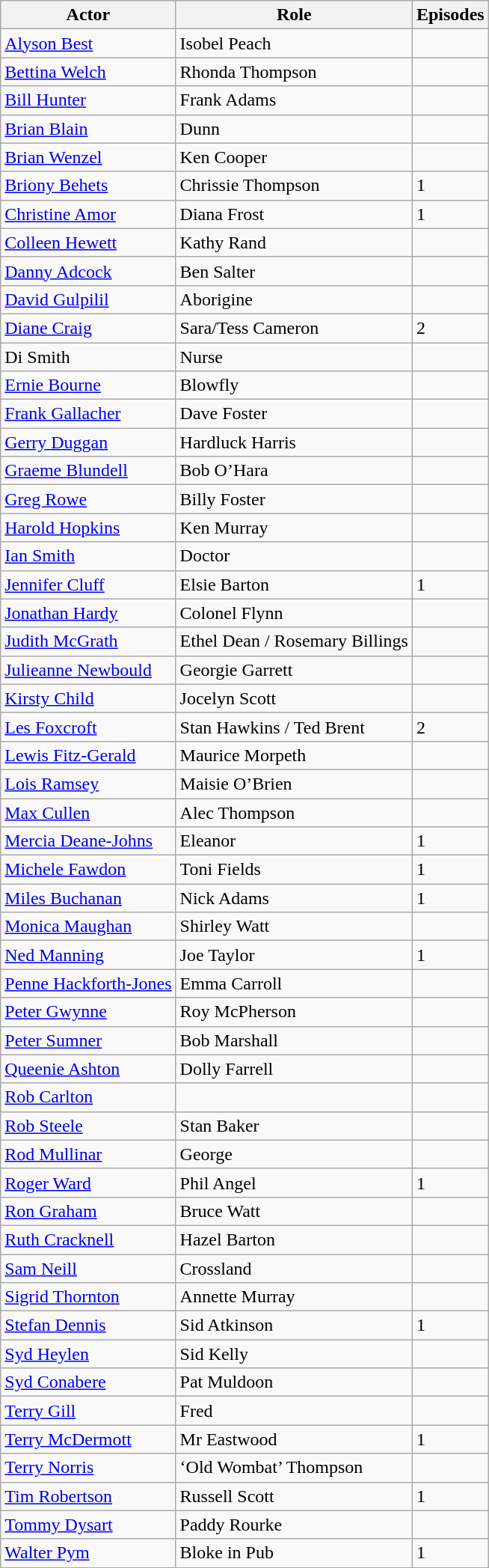<table class="wikitable">
<tr>
<th>Actor</th>
<th>Role</th>
<th>Episodes</th>
</tr>
<tr>
<td><a href='#'>Alyson Best</a></td>
<td>Isobel Peach</td>
<td></td>
</tr>
<tr>
<td><a href='#'>Bettina Welch</a></td>
<td>Rhonda Thompson</td>
<td></td>
</tr>
<tr>
<td><a href='#'>Bill Hunter</a></td>
<td>Frank Adams</td>
<td></td>
</tr>
<tr>
<td><a href='#'>Brian Blain</a></td>
<td>Dunn</td>
<td></td>
</tr>
<tr>
<td><a href='#'>Brian Wenzel</a></td>
<td>Ken Cooper</td>
<td></td>
</tr>
<tr>
<td><a href='#'>Briony Behets</a></td>
<td>Chrissie Thompson</td>
<td>1</td>
</tr>
<tr>
<td><a href='#'>Christine Amor</a></td>
<td>Diana Frost</td>
<td>1</td>
</tr>
<tr>
<td><a href='#'>Colleen Hewett</a></td>
<td>Kathy Rand</td>
<td></td>
</tr>
<tr>
<td><a href='#'>Danny Adcock</a></td>
<td>Ben Salter</td>
<td></td>
</tr>
<tr>
<td><a href='#'>David Gulpilil</a></td>
<td>Aborigine</td>
<td></td>
</tr>
<tr>
<td><a href='#'>Diane Craig</a></td>
<td>Sara/Tess Cameron</td>
<td>2</td>
</tr>
<tr>
<td>Di Smith</td>
<td>Nurse</td>
<td></td>
</tr>
<tr>
<td><a href='#'>Ernie Bourne</a></td>
<td>Blowfly</td>
<td></td>
</tr>
<tr>
<td><a href='#'>Frank Gallacher</a></td>
<td>Dave Foster</td>
<td></td>
</tr>
<tr>
<td><a href='#'>Gerry Duggan</a></td>
<td>Hardluck Harris</td>
<td></td>
</tr>
<tr>
<td><a href='#'>Graeme Blundell</a></td>
<td>Bob O’Hara</td>
<td></td>
</tr>
<tr>
<td><a href='#'>Greg Rowe</a></td>
<td>Billy Foster</td>
<td></td>
</tr>
<tr>
<td><a href='#'>Harold Hopkins</a></td>
<td>Ken Murray</td>
<td></td>
</tr>
<tr>
<td><a href='#'>Ian Smith</a></td>
<td>Doctor</td>
<td></td>
</tr>
<tr>
<td><a href='#'>Jennifer Cluff</a></td>
<td>Elsie Barton</td>
<td>1</td>
</tr>
<tr>
<td><a href='#'>Jonathan Hardy</a></td>
<td>Colonel Flynn</td>
<td></td>
</tr>
<tr>
<td><a href='#'>Judith McGrath</a></td>
<td>Ethel Dean / Rosemary Billings</td>
<td></td>
</tr>
<tr>
<td><a href='#'>Julieanne Newbould</a></td>
<td>Georgie Garrett</td>
<td></td>
</tr>
<tr>
<td><a href='#'>Kirsty Child</a></td>
<td>Jocelyn Scott</td>
<td></td>
</tr>
<tr>
<td><a href='#'>Les Foxcroft</a></td>
<td>Stan Hawkins / Ted Brent</td>
<td>2</td>
</tr>
<tr>
<td><a href='#'>Lewis Fitz-Gerald</a></td>
<td>Maurice Morpeth</td>
<td></td>
</tr>
<tr>
<td><a href='#'>Lois Ramsey</a></td>
<td>Maisie O’Brien</td>
<td></td>
</tr>
<tr>
<td><a href='#'>Max Cullen</a></td>
<td>Alec Thompson</td>
<td></td>
</tr>
<tr>
<td><a href='#'>Mercia Deane-Johns</a></td>
<td>Eleanor</td>
<td>1</td>
</tr>
<tr>
<td><a href='#'>Michele Fawdon</a></td>
<td>Toni Fields</td>
<td>1</td>
</tr>
<tr>
<td><a href='#'>Miles Buchanan</a></td>
<td>Nick Adams</td>
<td>1</td>
</tr>
<tr>
<td><a href='#'>Monica Maughan</a></td>
<td>Shirley Watt</td>
<td></td>
</tr>
<tr>
<td><a href='#'>Ned Manning</a></td>
<td>Joe Taylor</td>
<td>1</td>
</tr>
<tr>
<td><a href='#'>Penne Hackforth-Jones</a></td>
<td>Emma Carroll</td>
<td></td>
</tr>
<tr>
<td><a href='#'>Peter Gwynne</a></td>
<td>Roy McPherson</td>
<td></td>
</tr>
<tr>
<td><a href='#'>Peter Sumner</a></td>
<td>Bob Marshall</td>
<td></td>
</tr>
<tr>
<td><a href='#'>Queenie Ashton</a></td>
<td>Dolly Farrell</td>
<td></td>
</tr>
<tr>
<td><a href='#'>Rob Carlton</a></td>
<td></td>
<td></td>
</tr>
<tr>
<td><a href='#'>Rob Steele</a></td>
<td>Stan Baker</td>
<td></td>
</tr>
<tr>
<td><a href='#'>Rod Mullinar</a></td>
<td>George</td>
<td></td>
</tr>
<tr>
<td><a href='#'>Roger Ward</a></td>
<td>Phil Angel</td>
<td>1</td>
</tr>
<tr>
<td><a href='#'>Ron Graham</a></td>
<td>Bruce Watt</td>
<td></td>
</tr>
<tr>
<td><a href='#'>Ruth Cracknell</a></td>
<td>Hazel Barton</td>
<td></td>
</tr>
<tr>
<td><a href='#'>Sam Neill</a></td>
<td>Crossland</td>
<td></td>
</tr>
<tr>
<td><a href='#'>Sigrid Thornton</a></td>
<td>Annette Murray</td>
<td></td>
</tr>
<tr>
<td><a href='#'>Stefan Dennis</a></td>
<td>Sid Atkinson</td>
<td>1</td>
</tr>
<tr>
<td><a href='#'>Syd Heylen</a></td>
<td>Sid Kelly</td>
<td></td>
</tr>
<tr>
<td><a href='#'>Syd Conabere</a></td>
<td>Pat Muldoon</td>
<td></td>
</tr>
<tr>
<td><a href='#'>Terry Gill</a></td>
<td>Fred</td>
<td></td>
</tr>
<tr>
<td><a href='#'>Terry McDermott</a></td>
<td>Mr Eastwood</td>
<td>1</td>
</tr>
<tr>
<td><a href='#'>Terry Norris</a></td>
<td>‘Old Wombat’ Thompson</td>
<td></td>
</tr>
<tr>
<td><a href='#'>Tim Robertson</a></td>
<td>Russell Scott</td>
<td>1</td>
</tr>
<tr>
<td><a href='#'>Tommy Dysart</a></td>
<td>Paddy Rourke</td>
<td></td>
</tr>
<tr>
<td><a href='#'>Walter Pym</a></td>
<td>Bloke in Pub</td>
<td>1</td>
</tr>
</table>
